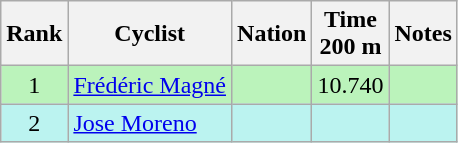<table class="wikitable sortable" style="text-align:center">
<tr>
<th>Rank</th>
<th>Cyclist</th>
<th>Nation</th>
<th>Time<br>200 m</th>
<th>Notes</th>
</tr>
<tr bgcolor=bbf3bb>
<td>1</td>
<td align=left><a href='#'>Frédéric Magné</a></td>
<td align=left></td>
<td>10.740</td>
<td></td>
</tr>
<tr bgcolor=bbf3f>
<td>2</td>
<td align=left><a href='#'>Jose Moreno</a></td>
<td align=left></td>
<td></td>
<td></td>
</tr>
</table>
